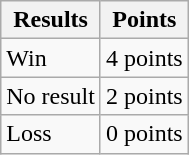<table class="wikitable">
<tr>
<th>Results</th>
<th>Points</th>
</tr>
<tr>
<td>Win</td>
<td>4 points</td>
</tr>
<tr>
<td>No result</td>
<td>2 points</td>
</tr>
<tr>
<td>Loss</td>
<td>0 points</td>
</tr>
</table>
